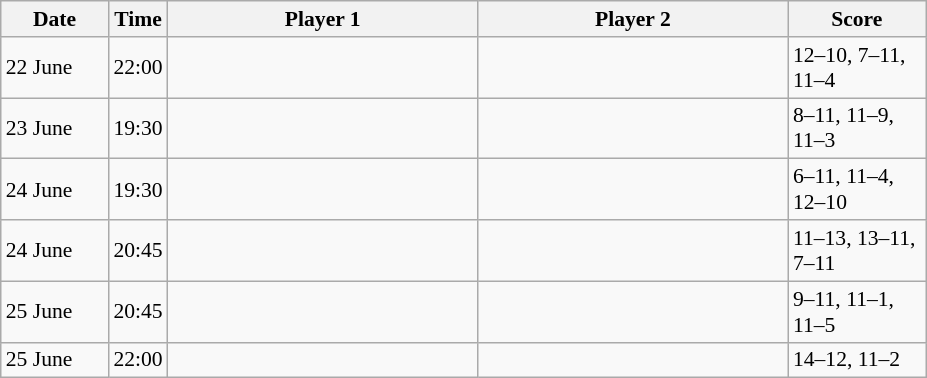<table class="sortable wikitable" style="font-size:90%">
<tr>
<th width="65">Date</th>
<th width="30">Time</th>
<th width="200">Player 1</th>
<th width="200">Player 2</th>
<th width="85">Score</th>
</tr>
<tr>
<td>22 June</td>
<td>22:00</td>
<td><strong></strong></td>
<td></td>
<td>12–10, 7–11, 11–4</td>
</tr>
<tr>
<td>23 June</td>
<td>19:30</td>
<td><strong></strong></td>
<td></td>
<td>8–11, 11–9, 11–3</td>
</tr>
<tr>
<td>24 June</td>
<td>19:30</td>
<td><strong></strong></td>
<td></td>
<td>6–11, 11–4, 12–10</td>
</tr>
<tr>
<td>24 June</td>
<td>20:45</td>
<td></td>
<td><strong></strong></td>
<td>11–13, 13–11, 7–11</td>
</tr>
<tr>
<td>25 June</td>
<td>20:45</td>
<td><strong></strong></td>
<td></td>
<td>9–11, 11–1, 11–5</td>
</tr>
<tr>
<td>25 June</td>
<td>22:00</td>
<td><strong></strong></td>
<td></td>
<td>14–12, 11–2</td>
</tr>
</table>
